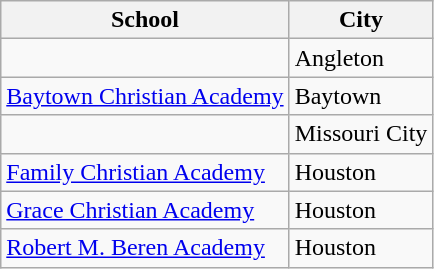<table class="wikitable">
<tr>
<th>School</th>
<th>City</th>
</tr>
<tr>
<td></td>
<td>Angleton</td>
</tr>
<tr>
<td><a href='#'>Baytown Christian Academy</a></td>
<td>Baytown</td>
</tr>
<tr>
<td></td>
<td>Missouri City</td>
</tr>
<tr>
<td><a href='#'>Family Christian Academy</a></td>
<td>Houston</td>
</tr>
<tr>
<td><a href='#'>Grace Christian Academy</a></td>
<td>Houston</td>
</tr>
<tr>
<td><a href='#'>Robert M. Beren Academy</a></td>
<td>Houston</td>
</tr>
</table>
